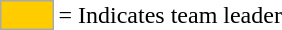<table>
<tr>
<td style="background:#fc0; border:1px solid #aaa; width:2em;"></td>
<td>= Indicates team leader</td>
</tr>
</table>
